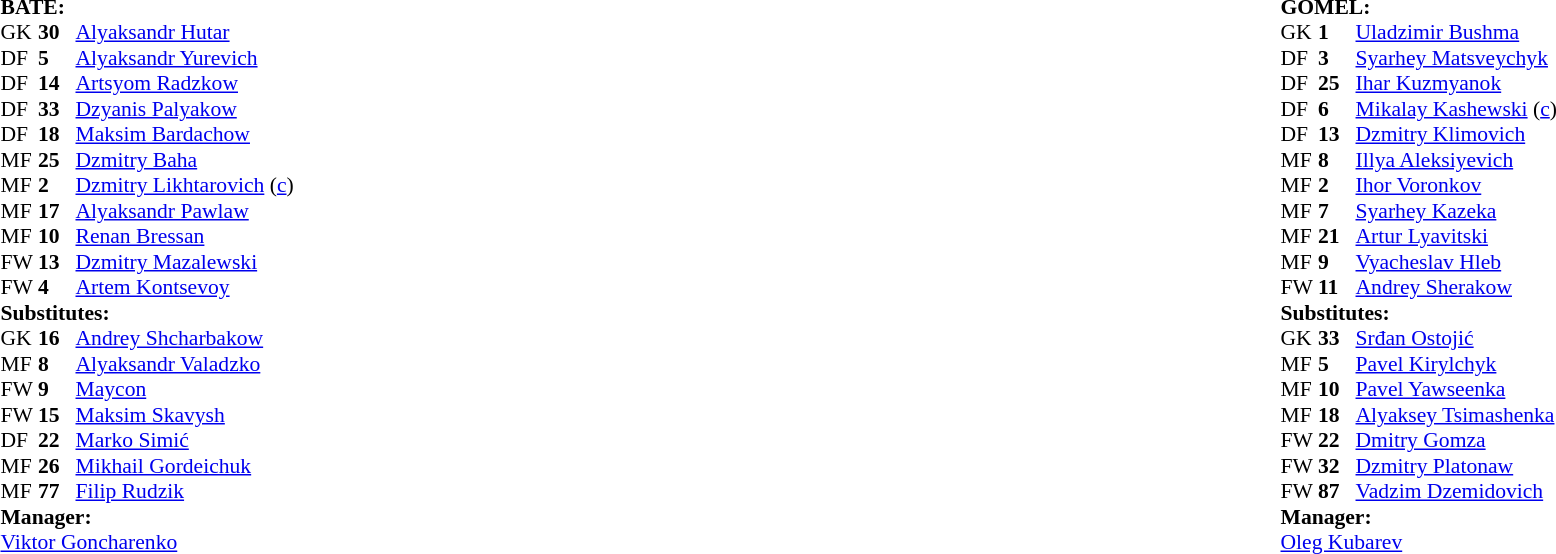<table width="100%">
<tr>
<td valign="top" width="50%"><br><table style="font-size: 90%" cellspacing="0" cellpadding="0">
<tr>
<td colspan="4"><br><strong>BATE:</strong></td>
</tr>
<tr>
<th width=25></th>
<th width=25></th>
</tr>
<tr>
<td>GK</td>
<td><strong>30</strong></td>
<td> <a href='#'>Alyaksandr Hutar</a></td>
</tr>
<tr>
<td>DF</td>
<td><strong>5</strong></td>
<td> <a href='#'>Alyaksandr Yurevich</a></td>
</tr>
<tr>
<td>DF</td>
<td><strong>14</strong></td>
<td> <a href='#'>Artsyom Radzkow</a></td>
</tr>
<tr>
<td>DF</td>
<td><strong>33</strong></td>
<td> <a href='#'>Dzyanis Palyakow</a></td>
<td></td>
<td></td>
</tr>
<tr>
<td>DF</td>
<td><strong>18</strong></td>
<td> <a href='#'>Maksim Bardachow</a></td>
</tr>
<tr>
<td>MF</td>
<td><strong>25</strong></td>
<td> <a href='#'>Dzmitry Baha</a></td>
</tr>
<tr>
<td>MF</td>
<td><strong>2</strong></td>
<td> <a href='#'>Dzmitry Likhtarovich</a> (<a href='#'>c</a>)</td>
<td></td>
<td></td>
</tr>
<tr>
<td>MF</td>
<td><strong>17</strong></td>
<td>  <a href='#'>Alyaksandr Pawlaw</a></td>
<td></td>
<td></td>
</tr>
<tr>
<td>MF</td>
<td><strong>10</strong></td>
<td> <a href='#'>Renan Bressan</a></td>
<td></td>
<td></td>
</tr>
<tr>
<td>FW</td>
<td><strong>13</strong></td>
<td> <a href='#'>Dzmitry Mazalewski</a></td>
</tr>
<tr>
<td>FW</td>
<td><strong>4</strong></td>
<td> <a href='#'>Artem Kontsevoy</a></td>
<td></td>
<td></td>
</tr>
<tr>
<td colspan=3><strong>Substitutes:</strong></td>
</tr>
<tr>
<td>GK</td>
<td><strong>16</strong></td>
<td> <a href='#'>Andrey Shcharbakow</a></td>
</tr>
<tr>
<td>MF</td>
<td><strong>8</strong></td>
<td> <a href='#'>Alyaksandr Valadzko</a></td>
<td></td>
<td></td>
</tr>
<tr>
<td>FW</td>
<td><strong>9</strong></td>
<td> <a href='#'>Maycon</a></td>
<td></td>
<td></td>
</tr>
<tr>
<td>FW</td>
<td><strong>15</strong></td>
<td> <a href='#'>Maksim Skavysh</a></td>
</tr>
<tr>
<td>DF</td>
<td><strong>22</strong></td>
<td> <a href='#'>Marko Simić</a></td>
<td></td>
<td></td>
</tr>
<tr>
<td>MF</td>
<td><strong>26</strong></td>
<td> <a href='#'>Mikhail Gordeichuk</a></td>
<td></td>
<td></td>
</tr>
<tr>
<td>MF</td>
<td><strong>77</strong></td>
<td> <a href='#'>Filip Rudzik</a></td>
<td></td>
<td></td>
</tr>
<tr>
<td colspan=3><strong>Manager:</strong></td>
</tr>
<tr>
<td colspan="4"> <a href='#'>Viktor Goncharenko</a></td>
</tr>
</table>
</td>
<td valign="top"></td>
<td valign="top" width="50%"><br><table style="font-size: 90%" cellspacing="0" cellpadding="0" align=center>
<tr>
<td colspan="4"><br><strong>GOMEL:</strong></td>
</tr>
<tr>
<th width=25></th>
<th width=25></th>
</tr>
<tr>
<td>GK</td>
<td><strong>1</strong></td>
<td> <a href='#'>Uladzimir Bushma</a></td>
</tr>
<tr>
<td>DF</td>
<td><strong>3</strong></td>
<td> <a href='#'>Syarhey Matsveychyk</a></td>
<td></td>
<td></td>
</tr>
<tr>
<td>DF</td>
<td><strong>25</strong></td>
<td> <a href='#'>Ihar Kuzmyanok</a></td>
</tr>
<tr>
<td>DF</td>
<td><strong>6</strong></td>
<td> <a href='#'>Mikalay Kashewski</a> (<a href='#'>c</a>)</td>
<td></td>
</tr>
<tr>
<td>DF</td>
<td><strong>13</strong></td>
<td> <a href='#'>Dzmitry Klimovich</a></td>
</tr>
<tr>
<td>MF</td>
<td><strong>8</strong></td>
<td> <a href='#'>Illya Aleksiyevich</a></td>
<td></td>
<td></td>
</tr>
<tr>
<td>MF</td>
<td><strong>2</strong></td>
<td> <a href='#'>Ihor Voronkov</a></td>
</tr>
<tr>
<td>MF</td>
<td><strong>7</strong></td>
<td> <a href='#'>Syarhey Kazeka</a></td>
<td></td>
<td></td>
</tr>
<tr>
<td>MF</td>
<td><strong>21</strong></td>
<td> <a href='#'>Artur Lyavitski</a></td>
</tr>
<tr>
<td>MF</td>
<td><strong>9</strong></td>
<td> <a href='#'>Vyacheslav Hleb</a></td>
<td></td>
<td></td>
</tr>
<tr>
<td>FW</td>
<td><strong>11</strong></td>
<td> <a href='#'>Andrey Sherakow</a></td>
<td></td>
<td></td>
</tr>
<tr>
<td colspan=3><strong>Substitutes:</strong></td>
</tr>
<tr>
<td>GK</td>
<td><strong>33</strong></td>
<td> <a href='#'>Srđan Ostojić</a></td>
</tr>
<tr>
<td>MF</td>
<td><strong>5</strong></td>
<td> <a href='#'>Pavel Kirylchyk</a></td>
<td></td>
<td></td>
</tr>
<tr>
<td>MF</td>
<td><strong>10</strong></td>
<td> <a href='#'>Pavel Yawseenka</a></td>
<td></td>
<td></td>
</tr>
<tr>
<td>MF</td>
<td><strong>18</strong></td>
<td> <a href='#'>Alyaksey Tsimashenka</a></td>
<td></td>
<td></td>
</tr>
<tr>
<td>FW</td>
<td><strong>22</strong></td>
<td> <a href='#'>Dmitry Gomza</a></td>
</tr>
<tr>
<td>FW</td>
<td><strong>32</strong></td>
<td> <a href='#'>Dzmitry Platonaw</a></td>
<td></td>
<td></td>
</tr>
<tr>
<td>FW</td>
<td><strong>87</strong></td>
<td> <a href='#'>Vadzim Dzemidovich</a></td>
<td></td>
<td></td>
</tr>
<tr>
<td colspan=3><strong>Manager:</strong></td>
</tr>
<tr>
<td colspan="4"> <a href='#'>Oleg Kubarev</a></td>
</tr>
<tr>
</tr>
</table>
</td>
</tr>
</table>
